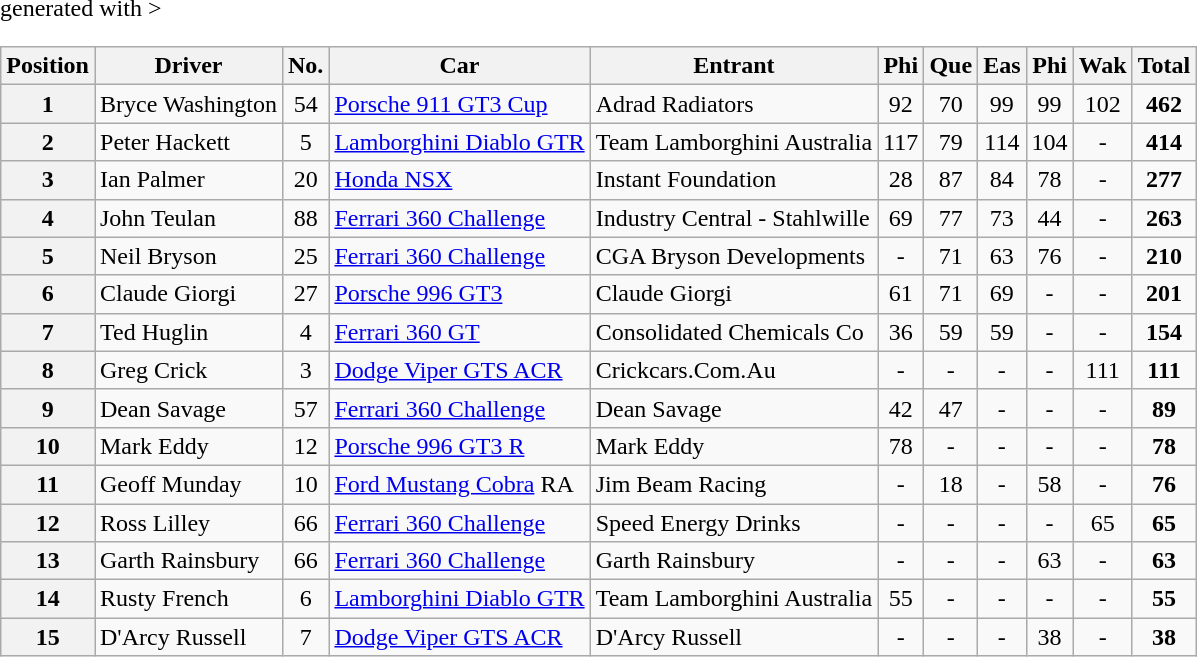<table class="wikitable" <hiddentext>generated with >
<tr style="font-weight:bold">
<th>Position</th>
<th>Driver</th>
<th>No.</th>
<th>Car</th>
<th>Entrant</th>
<th>Phi</th>
<th>Que</th>
<th>Eas</th>
<th>Phi</th>
<th>Wak</th>
<th>Total</th>
</tr>
<tr>
<th>1</th>
<td>Bryce Washington</td>
<td align="center">54</td>
<td><a href='#'>Porsche 911 GT3 Cup</a></td>
<td>Adrad Radiators</td>
<td align="center">92</td>
<td align="center">70</td>
<td align="center">99</td>
<td align="center">99</td>
<td align="center">102</td>
<td align="center"><strong>462</strong></td>
</tr>
<tr>
<th>2</th>
<td>Peter Hackett</td>
<td align="center">5</td>
<td><a href='#'>Lamborghini Diablo GTR</a></td>
<td>Team Lamborghini Australia</td>
<td align="center">117</td>
<td align="center">79</td>
<td align="center">114</td>
<td align="center">104</td>
<td align="center">-</td>
<td align="center"><strong>414</strong></td>
</tr>
<tr>
<th>3</th>
<td>Ian Palmer</td>
<td align="center">20</td>
<td><a href='#'>Honda NSX</a></td>
<td>Instant Foundation</td>
<td align="center">28</td>
<td align="center">87</td>
<td align="center">84</td>
<td align="center">78</td>
<td align="center">-</td>
<td align="center"><strong>277</strong></td>
</tr>
<tr>
<th>4</th>
<td>John Teulan</td>
<td align="center">88</td>
<td><a href='#'>Ferrari 360 Challenge</a></td>
<td>Industry Central - Stahlwille</td>
<td align="center">69</td>
<td align="center">77</td>
<td align="center">73</td>
<td align="center">44</td>
<td align="center">-</td>
<td align="center"><strong>263</strong></td>
</tr>
<tr>
<th>5</th>
<td>Neil Bryson</td>
<td align="center">25</td>
<td><a href='#'>Ferrari 360 Challenge</a></td>
<td>CGA Bryson Developments</td>
<td align="center">-</td>
<td align="center">71</td>
<td align="center">63</td>
<td align="center">76</td>
<td align="center">-</td>
<td align="center"><strong>210</strong></td>
</tr>
<tr>
<th>6</th>
<td>Claude Giorgi</td>
<td align="center">27</td>
<td><a href='#'>Porsche 996 GT3</a></td>
<td>Claude Giorgi</td>
<td align="center">61</td>
<td align="center">71</td>
<td align="center">69</td>
<td align="center">-</td>
<td align="center">-</td>
<td align="center"><strong>201</strong></td>
</tr>
<tr>
<th>7</th>
<td>Ted Huglin</td>
<td align="center">4</td>
<td><a href='#'>Ferrari 360 GT</a></td>
<td>Consolidated Chemicals Co</td>
<td align="center">36</td>
<td align="center">59</td>
<td align="center">59</td>
<td align="center">-</td>
<td align="center">-</td>
<td align="center"><strong>154</strong></td>
</tr>
<tr>
<th>8</th>
<td>Greg Crick</td>
<td align="center">3</td>
<td><a href='#'>Dodge Viper GTS ACR</a></td>
<td>Crickcars.Com.Au</td>
<td align="center">-</td>
<td align="center">-</td>
<td align="center">-</td>
<td align="center">-</td>
<td align="center">111</td>
<td align="center"><strong>111</strong></td>
</tr>
<tr>
<th>9</th>
<td>Dean Savage</td>
<td align="center">57</td>
<td><a href='#'>Ferrari 360 Challenge</a></td>
<td>Dean Savage</td>
<td align="center">42</td>
<td align="center">47</td>
<td align="center">-</td>
<td align="center">-</td>
<td align="center">-</td>
<td align="center"><strong>89</strong></td>
</tr>
<tr>
<th>10</th>
<td>Mark Eddy</td>
<td align="center">12</td>
<td><a href='#'>Porsche 996 GT3 R</a></td>
<td>Mark Eddy</td>
<td align="center">78</td>
<td align="center">-</td>
<td align="center">-</td>
<td align="center">-</td>
<td align="center">-</td>
<td align="center"><strong>78</strong></td>
</tr>
<tr>
<th>11</th>
<td>Geoff Munday</td>
<td align="center">10</td>
<td><a href='#'>Ford Mustang Cobra</a> RA</td>
<td>Jim Beam Racing</td>
<td align="center">-</td>
<td align="center">18</td>
<td align="center">-</td>
<td align="center">58</td>
<td align="center">-</td>
<td align="center"><strong>76</strong></td>
</tr>
<tr>
<th>12</th>
<td>Ross Lilley</td>
<td align="center">66</td>
<td><a href='#'>Ferrari 360 Challenge</a></td>
<td>Speed Energy Drinks</td>
<td align="center">-</td>
<td align="center">-</td>
<td align="center">-</td>
<td align="center">-</td>
<td align="center">65</td>
<td align="center"><strong>65</strong></td>
</tr>
<tr>
<th>13</th>
<td>Garth Rainsbury</td>
<td align="center">66</td>
<td><a href='#'>Ferrari 360 Challenge</a></td>
<td>Garth Rainsbury</td>
<td align="center">-</td>
<td align="center">-</td>
<td align="center">-</td>
<td align="center">63</td>
<td align="center">-</td>
<td align="center"><strong>63</strong></td>
</tr>
<tr>
<th>14</th>
<td>Rusty French</td>
<td align="center">6</td>
<td><a href='#'>Lamborghini Diablo GTR</a></td>
<td>Team Lamborghini Australia</td>
<td align="center">55</td>
<td align="center">-</td>
<td align="center">-</td>
<td align="center">-</td>
<td align="center">-</td>
<td align="center"><strong>55</strong></td>
</tr>
<tr>
<th>15</th>
<td>D'Arcy Russell</td>
<td align="center">7</td>
<td><a href='#'>Dodge Viper GTS ACR</a></td>
<td>D'Arcy Russell</td>
<td align="center">-</td>
<td align="center">-</td>
<td align="center">-</td>
<td align="center">38</td>
<td align="center">-</td>
<td align="center"><strong>38</strong></td>
</tr>
</table>
